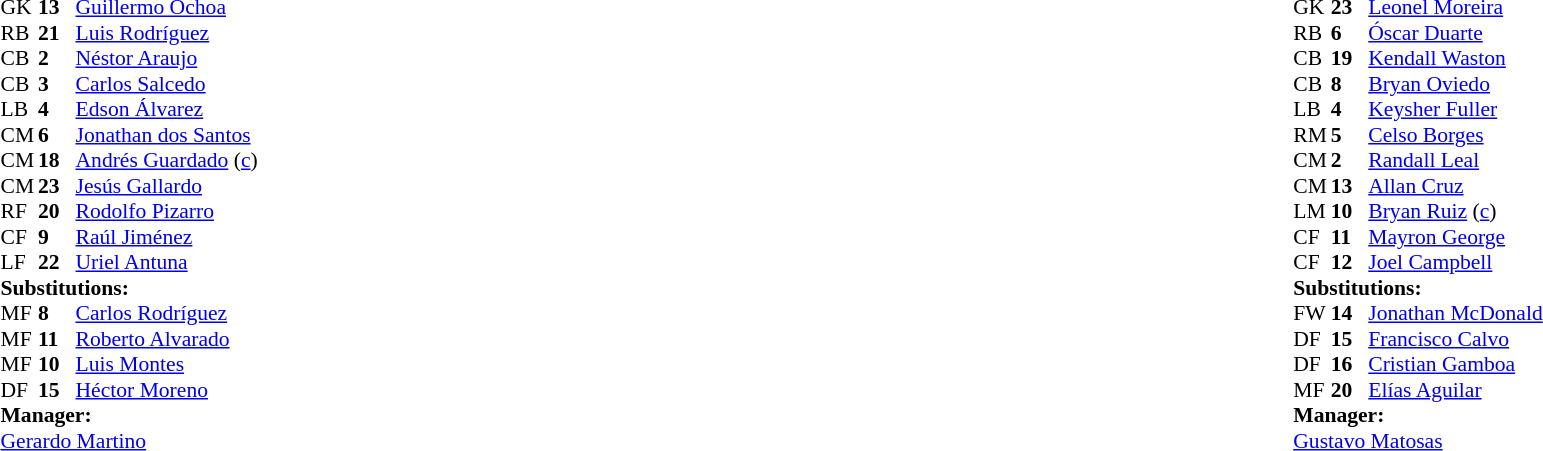<table width="100%">
<tr>
<td valign="top" width="40%"><br><table style="font-size:90%" cellspacing="0" cellpadding="0">
<tr>
<th width=25></th>
<th width=25></th>
</tr>
<tr>
<td>GK</td>
<td><strong>13</strong></td>
<td><a href='#'>Guillermo Ochoa</a></td>
</tr>
<tr>
<td>RB</td>
<td><strong>21</strong></td>
<td><a href='#'>Luis Rodríguez</a></td>
<td></td>
</tr>
<tr>
<td>CB</td>
<td><strong>2</strong></td>
<td><a href='#'>Néstor Araujo</a></td>
<td></td>
<td></td>
</tr>
<tr>
<td>CB</td>
<td><strong>3</strong></td>
<td><a href='#'>Carlos Salcedo</a></td>
<td></td>
</tr>
<tr>
<td>LB</td>
<td><strong>4</strong></td>
<td><a href='#'>Edson Álvarez</a></td>
</tr>
<tr>
<td>CM</td>
<td><strong>6</strong></td>
<td><a href='#'>Jonathan dos Santos</a></td>
<td></td>
<td></td>
</tr>
<tr>
<td>CM</td>
<td><strong>18</strong></td>
<td><a href='#'>Andrés Guardado</a> (<a href='#'>c</a>)</td>
<td></td>
<td></td>
</tr>
<tr>
<td>CM</td>
<td><strong>23</strong></td>
<td><a href='#'>Jesús Gallardo</a></td>
</tr>
<tr>
<td>RF</td>
<td><strong>20</strong></td>
<td><a href='#'>Rodolfo Pizarro</a></td>
</tr>
<tr>
<td>CF</td>
<td><strong>9</strong></td>
<td><a href='#'>Raúl Jiménez</a></td>
</tr>
<tr>
<td>LF</td>
<td><strong>22</strong></td>
<td><a href='#'>Uriel Antuna</a></td>
<td></td>
<td></td>
</tr>
<tr>
<td colspan=3><strong>Substitutions:</strong></td>
</tr>
<tr>
<td>MF</td>
<td><strong>8</strong></td>
<td><a href='#'>Carlos Rodríguez</a></td>
<td></td>
<td></td>
</tr>
<tr>
<td>MF</td>
<td><strong>11</strong></td>
<td><a href='#'>Roberto Alvarado</a></td>
<td></td>
<td></td>
</tr>
<tr>
<td>MF</td>
<td><strong>10</strong></td>
<td><a href='#'>Luis Montes</a></td>
<td></td>
<td></td>
</tr>
<tr>
<td>DF</td>
<td><strong>15</strong></td>
<td><a href='#'>Héctor Moreno</a></td>
<td></td>
<td></td>
</tr>
<tr>
<td colspan=3><strong>Manager:</strong></td>
</tr>
<tr>
<td colspan=3> <a href='#'>Gerardo Martino</a></td>
<td></td>
</tr>
</table>
</td>
<td valign="top"></td>
<td valign="top" width="50%"><br><table style="font-size:90%; margin:auto" cellspacing="0" cellpadding="0">
<tr>
<th width=25></th>
<th width=25></th>
</tr>
<tr>
<td>GK</td>
<td><strong>23</strong></td>
<td><a href='#'>Leonel Moreira</a></td>
</tr>
<tr>
<td>RB</td>
<td><strong>6</strong></td>
<td><a href='#'>Óscar Duarte</a></td>
<td></td>
</tr>
<tr>
<td>CB</td>
<td><strong>19</strong></td>
<td><a href='#'>Kendall Waston</a></td>
</tr>
<tr>
<td>CB</td>
<td><strong>8</strong></td>
<td><a href='#'>Bryan Oviedo</a></td>
<td></td>
<td></td>
</tr>
<tr>
<td>LB</td>
<td><strong>4</strong></td>
<td><a href='#'>Keysher Fuller</a></td>
<td></td>
</tr>
<tr>
<td>RM</td>
<td><strong>5</strong></td>
<td><a href='#'>Celso Borges</a></td>
</tr>
<tr>
<td>CM</td>
<td><strong>2</strong></td>
<td><a href='#'>Randall Leal</a></td>
</tr>
<tr>
<td>CM</td>
<td><strong>13</strong></td>
<td><a href='#'>Allan Cruz</a></td>
<td></td>
</tr>
<tr>
<td>LM</td>
<td><strong>10</strong></td>
<td><a href='#'>Bryan Ruiz</a> (<a href='#'>c</a>)</td>
<td></td>
<td></td>
</tr>
<tr>
<td>CF</td>
<td><strong>11</strong></td>
<td><a href='#'>Mayron George</a></td>
<td></td>
<td></td>
</tr>
<tr>
<td>CF</td>
<td><strong>12</strong></td>
<td><a href='#'>Joel Campbell</a></td>
<td></td>
<td></td>
</tr>
<tr>
<td colspan=3><strong>Substitutions:</strong></td>
</tr>
<tr>
<td>FW</td>
<td><strong>14</strong></td>
<td><a href='#'>Jonathan McDonald</a></td>
<td></td>
<td></td>
</tr>
<tr>
<td>DF</td>
<td><strong>15</strong></td>
<td><a href='#'>Francisco Calvo</a></td>
<td></td>
<td></td>
</tr>
<tr>
<td>DF</td>
<td><strong>16</strong></td>
<td><a href='#'>Cristian Gamboa</a></td>
<td></td>
<td></td>
</tr>
<tr>
<td>MF</td>
<td><strong>20</strong></td>
<td><a href='#'>Elías Aguilar</a></td>
<td></td>
<td></td>
</tr>
<tr>
<td colspan=3><strong>Manager:</strong></td>
</tr>
<tr>
<td colspan=3> <a href='#'>Gustavo Matosas</a></td>
<td></td>
</tr>
</table>
</td>
</tr>
</table>
